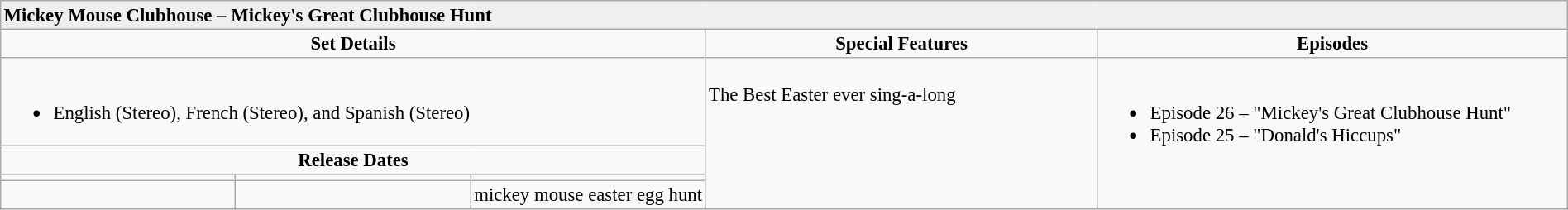<table border="2" cellpadding="2" cellspacing="0" style="width:100%; margin:0 1em 0 0; background:#f9f9f9; border:1px #aaa solid; border-collapse:collapse; font-size:95%;">
<tr style="background:#EFEFEF">
<td colspan="7"><strong>Mickey Mouse Clubhouse – Mickey's Great Clubhouse Hunt </strong></td>
</tr>
<tr style="text-align:center;">
<td style="width:45%;" colspan="3"><strong>Set Details</strong></td>
<td style="width:25%; "><strong>Special Features</strong></td>
<td style="width:30%; "><strong>Episodes</strong></td>
</tr>
<tr valign="top">
<td colspan="3" style="text-align:left;"><br><ul><li>English (Stereo), French (Stereo), and Spanish (Stereo)</li></ul></td>
<td rowspan="4" style="text-align:left;"><br>The Best Easter ever sing-a-long</td>
<td rowspan="4" style="text-align:left;"><br><ul><li>Episode 26 – "Mickey's Great Clubhouse Hunt"</li><li>Episode 25 – "Donald's Hiccups"</li></ul></td>
</tr>
<tr>
<td colspan="3"  style="width:45%; text-align:center;"><strong>Release Dates</strong></td>
</tr>
<tr style="text-align:center;">
<td style="width:15%; "></td>
<td style="width:15%; "></td>
<td style="width:15%; "></td>
</tr>
<tr>
<td style="text-align:center;"></td>
<td style="text-align:center;"></td>
<td style="text-align:center;">mickey mouse easter egg hunt</td>
</tr>
</table>
